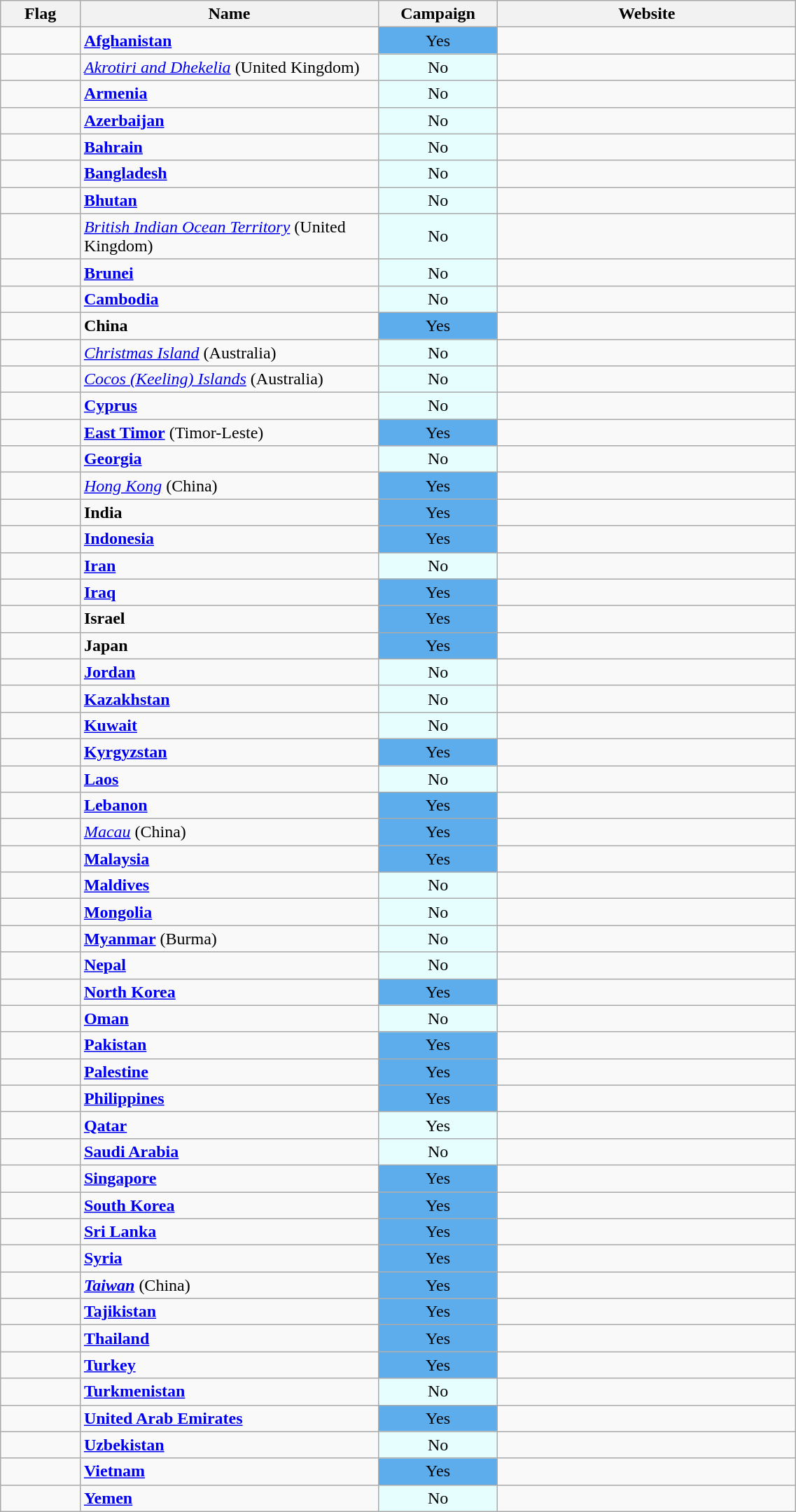<table class="wikitable sortable" style="width: 60%;">
<tr>
<th class="unsortable" style="width:10%">Flag</th>
<th style="width: 37.5%">Name</th>
<th style="width: 15%; text-align:center;">Campaign</th>
<th style="width: 37.5%; text-align:center;">Website</th>
</tr>
<tr>
<td></td>
<td><strong><a href='#'>Afghanistan</a></strong></td>
<td style="text-align:center; background:#5DADEC;">Yes</td>
<td></td>
</tr>
<tr>
<td></td>
<td><em><a href='#'>Akrotiri and Dhekelia</a></em> (United Kingdom)</td>
<td style="text-align:center; background:#E7FEFF;">No</td>
<td></td>
</tr>
<tr>
<td></td>
<td><strong><a href='#'>Armenia</a></strong> </td>
<td style="text-align:center; background:#E7FEFF;">No</td>
<td></td>
</tr>
<tr>
<td></td>
<td><strong><a href='#'>Azerbaijan</a></strong> </td>
<td style="text-align:center; background:#E7FEFF;">No</td>
<td></td>
</tr>
<tr>
<td></td>
<td><strong><a href='#'>Bahrain</a></strong></td>
<td style="text-align:center; background:#E7FEFF;">No</td>
<td></td>
</tr>
<tr>
<td></td>
<td><strong><a href='#'>Bangladesh</a></strong></td>
<td style="text-align:center; background:#E7FEFF;">No</td>
<td></td>
</tr>
<tr>
<td></td>
<td><strong><a href='#'>Bhutan</a></strong></td>
<td style="text-align:center; background:#E7FEFF;">No</td>
<td></td>
</tr>
<tr>
<td></td>
<td><em><a href='#'>British Indian Ocean Territory</a></em> (United Kingdom)</td>
<td style="text-align:center; background:#E7FEFF;">No</td>
<td></td>
</tr>
<tr>
<td></td>
<td><strong><a href='#'>Brunei</a></strong></td>
<td style="text-align:center; background:#E7FEFF;">No</td>
<td></td>
</tr>
<tr>
<td></td>
<td><strong><a href='#'>Cambodia</a></strong></td>
<td style="text-align:center; background:#E7FEFF;">No</td>
<td></td>
</tr>
<tr>
<td></td>
<td><strong>China</strong></td>
<td style="text-align:center; background:#5DADEC;">Yes</td>
<td></td>
</tr>
<tr>
<td></td>
<td><em><a href='#'>Christmas Island</a></em> (Australia)</td>
<td style="text-align:center; background:#E7FEFF;">No</td>
<td></td>
</tr>
<tr>
<td></td>
<td><em><a href='#'>Cocos (Keeling) Islands</a></em> (Australia)</td>
<td style="text-align:center; background:#E7FEFF;">No</td>
<td></td>
</tr>
<tr>
<td></td>
<td><strong><a href='#'>Cyprus</a></strong> </td>
<td style="text-align:center; background:#E7FEFF;">No</td>
<td></td>
</tr>
<tr>
<td></td>
<td><strong><a href='#'>East Timor</a></strong> (Timor-Leste)</td>
<td style="text-align:center; background:#5DADEC;">Yes</td>
<td></td>
</tr>
<tr>
<td></td>
<td><strong><a href='#'>Georgia</a></strong> </td>
<td style="text-align:center; background:#E7FEFF;">No</td>
<td></td>
</tr>
<tr>
<td></td>
<td><em><a href='#'>Hong Kong</a></em> (China)</td>
<td style="text-align:center; background:#5DADEC;">Yes</td>
<td></td>
</tr>
<tr>
<td></td>
<td><strong>India</strong></td>
<td style="text-align:center; background:#5DADEC;">Yes</td>
<td></td>
</tr>
<tr>
<td></td>
<td><strong><a href='#'>Indonesia</a></strong></td>
<td style="text-align:center; background:#5DADEC;">Yes</td>
<td></td>
</tr>
<tr>
<td></td>
<td><strong><a href='#'>Iran</a></strong></td>
<td style="text-align:center; background:#E7FEFF;">No</td>
<td></td>
</tr>
<tr>
<td></td>
<td><strong><a href='#'>Iraq</a></strong></td>
<td style="text-align:center; background:#5DADEC;">Yes</td>
<td></td>
</tr>
<tr>
<td></td>
<td><strong>Israel</strong></td>
<td style="text-align:center; background:#5DADEC;">Yes</td>
<td></td>
</tr>
<tr>
<td></td>
<td><strong>Japan</strong></td>
<td style="text-align:center; background:#5DADEC;">Yes</td>
<td></td>
</tr>
<tr>
<td></td>
<td><strong><a href='#'>Jordan</a></strong></td>
<td style="text-align:center; background:#E7FEFF;">No</td>
<td></td>
</tr>
<tr>
<td></td>
<td><strong><a href='#'>Kazakhstan</a></strong></td>
<td style="text-align:center; background:#E7FEFF;">No</td>
<td></td>
</tr>
<tr>
<td></td>
<td><strong><a href='#'>Kuwait</a></strong></td>
<td style="text-align:center; background:#E7FEFF;">No</td>
<td></td>
</tr>
<tr>
<td></td>
<td><strong><a href='#'>Kyrgyzstan</a></strong></td>
<td style="text-align:center; background:#5DADEC;">Yes</td>
<td></td>
</tr>
<tr>
<td></td>
<td><strong><a href='#'>Laos</a></strong></td>
<td style="text-align:center; background:#E7FEFF;">No</td>
<td></td>
</tr>
<tr>
<td></td>
<td><strong><a href='#'>Lebanon</a></strong></td>
<td style="text-align:center; background:#5DADEC;">Yes</td>
<td></td>
</tr>
<tr>
<td></td>
<td><em><a href='#'>Macau</a></em> (China)</td>
<td style="text-align:center; background:#5DADEC;">Yes</td>
<td></td>
</tr>
<tr>
<td></td>
<td><strong><a href='#'>Malaysia</a></strong></td>
<td style="text-align:center; background:#5DADEC;">Yes</td>
<td></td>
</tr>
<tr>
<td></td>
<td><strong><a href='#'>Maldives</a></strong></td>
<td style="text-align:center; background:#E7FEFF;">No</td>
<td></td>
</tr>
<tr>
<td></td>
<td><strong><a href='#'>Mongolia</a></strong></td>
<td style="text-align:center; background:#E7FEFF;">No</td>
<td></td>
</tr>
<tr>
<td></td>
<td><strong><a href='#'>Myanmar</a></strong> (Burma)</td>
<td style="text-align:center; background:#E7FEFF;">No</td>
<td></td>
</tr>
<tr>
<td></td>
<td><strong><a href='#'>Nepal</a></strong></td>
<td style="text-align:center; background:#E7FEFF;">No</td>
<td></td>
</tr>
<tr>
<td></td>
<td><strong><a href='#'>North Korea</a></strong></td>
<td style="text-align:center; background:#5DADEC;">Yes</td>
<td></td>
</tr>
<tr>
<td></td>
<td><strong><a href='#'>Oman</a></strong></td>
<td style="text-align:center; background:#E7FEFF;">No</td>
<td></td>
</tr>
<tr>
<td></td>
<td><strong><a href='#'>Pakistan</a></strong></td>
<td style="text-align:center; background:#5DADEC;">Yes</td>
<td></td>
</tr>
<tr>
<td></td>
<td><strong><a href='#'>Palestine</a></strong></td>
<td style="text-align:center; background:#5DADEC;">Yes</td>
<td></td>
</tr>
<tr>
<td></td>
<td><strong><a href='#'>Philippines</a></strong></td>
<td style="text-align:center; background:#5DADEC;">Yes</td>
<td></td>
</tr>
<tr>
<td></td>
<td><strong><a href='#'>Qatar</a></strong></td>
<td style="text-align:center; background:#E7FEFF;">Yes</td>
<td></td>
</tr>
<tr>
<td></td>
<td><strong><a href='#'>Saudi Arabia</a></strong></td>
<td style="text-align:center; background:#E7FEFF;">No</td>
<td></td>
</tr>
<tr>
<td></td>
<td><strong><a href='#'>Singapore</a></strong></td>
<td style="text-align:center; background:#5DADEC;">Yes</td>
<td></td>
</tr>
<tr>
<td></td>
<td><strong><a href='#'>South Korea</a></strong></td>
<td style="text-align:center; background:#5DADEC;">Yes</td>
<td></td>
</tr>
<tr>
<td></td>
<td><strong><a href='#'>Sri Lanka</a></strong></td>
<td style="text-align:center; background:#5DADEC;">Yes</td>
<td></td>
</tr>
<tr>
<td></td>
<td><strong><a href='#'>Syria</a></strong></td>
<td style="text-align:center; background:#5DADEC;">Yes</td>
<td></td>
</tr>
<tr>
<td></td>
<td><strong><em><a href='#'>Taiwan</a></em></strong> (China)</td>
<td style="text-align:center; background:#5DADEC;">Yes</td>
<td></td>
</tr>
<tr>
<td></td>
<td><strong><a href='#'>Tajikistan</a></strong></td>
<td style="text-align:center; background:#5DADEC;">Yes</td>
<td></td>
</tr>
<tr>
<td></td>
<td><strong><a href='#'>Thailand</a></strong></td>
<td style="text-align:center; background:#5DADEC;">Yes</td>
<td></td>
</tr>
<tr>
<td></td>
<td><strong><a href='#'>Turkey</a></strong> </td>
<td style="text-align:center; background:#5DADEC;">Yes</td>
<td></td>
</tr>
<tr>
<td></td>
<td><strong><a href='#'>Turkmenistan</a></strong></td>
<td style="text-align:center; background:#E7FEFF;">No</td>
<td></td>
</tr>
<tr>
<td></td>
<td><strong><a href='#'>United Arab Emirates</a></strong></td>
<td style="text-align:center; background:#5DADEC;">Yes</td>
<td></td>
</tr>
<tr>
<td></td>
<td><strong><a href='#'>Uzbekistan</a></strong></td>
<td style="text-align:center; background:#E7FEFF;">No</td>
<td></td>
</tr>
<tr>
<td></td>
<td><strong><a href='#'>Vietnam</a></strong></td>
<td style="text-align:center; background:#5DADEC;">Yes</td>
<td></td>
</tr>
<tr>
<td></td>
<td><strong><a href='#'>Yemen</a></strong></td>
<td style="text-align:center; background:#E7FEFF;">No</td>
<td></td>
</tr>
</table>
